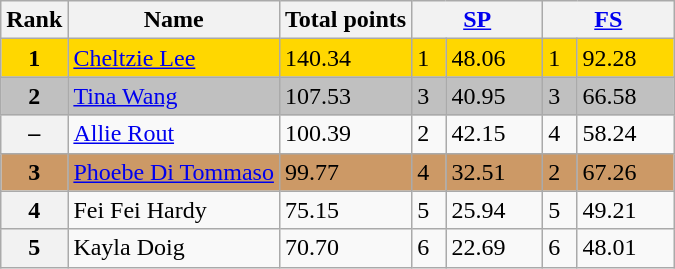<table class="wikitable sortable">
<tr>
<th>Rank</th>
<th>Name</th>
<th>Total points</th>
<th colspan="2" width="80px"><a href='#'>SP</a></th>
<th colspan="2" width="80px"><a href='#'>FS</a></th>
</tr>
<tr bgcolor="gold">
<td align="center"><strong>1</strong></td>
<td><a href='#'>Cheltzie Lee</a></td>
<td>140.34</td>
<td>1</td>
<td>48.06</td>
<td>1</td>
<td>92.28</td>
</tr>
<tr bgcolor="silver">
<td align="center"><strong>2</strong></td>
<td><a href='#'>Tina Wang</a></td>
<td>107.53</td>
<td>3</td>
<td>40.95</td>
<td>3</td>
<td>66.58</td>
</tr>
<tr>
<th>–</th>
<td> <a href='#'>Allie Rout</a></td>
<td>100.39</td>
<td>2</td>
<td>42.15</td>
<td>4</td>
<td>58.24</td>
</tr>
<tr bgcolor="cc9966">
<td align="center"><strong>3</strong></td>
<td><a href='#'>Phoebe Di Tommaso</a></td>
<td>99.77</td>
<td>4</td>
<td>32.51</td>
<td>2</td>
<td>67.26</td>
</tr>
<tr>
<th>4</th>
<td>Fei Fei Hardy</td>
<td>75.15</td>
<td>5</td>
<td>25.94</td>
<td>5</td>
<td>49.21</td>
</tr>
<tr>
<th>5</th>
<td>Kayla Doig</td>
<td>70.70</td>
<td>6</td>
<td>22.69</td>
<td>6</td>
<td>48.01</td>
</tr>
</table>
